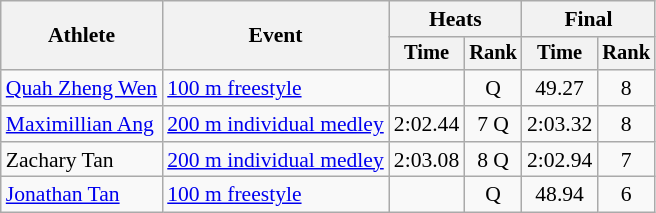<table class="wikitable" style="font-size:90%;text-align:center">
<tr>
<th rowspan="2">Athlete</th>
<th rowspan="2">Event</th>
<th colspan="2">Heats</th>
<th colspan="2">Final</th>
</tr>
<tr style="font-size:95%">
<th>Time</th>
<th>Rank</th>
<th>Time</th>
<th>Rank</th>
</tr>
<tr>
<td align="left"><a href='#'>Quah Zheng Wen</a></td>
<td align="left"><a href='#'>100 m freestyle</a></td>
<td></td>
<td>Q</td>
<td>49.27</td>
<td>8</td>
</tr>
<tr>
<td align="left"><a href='#'>Maximillian Ang</a></td>
<td align="left"><a href='#'>200 m individual medley</a></td>
<td>2:02.44</td>
<td>7 Q</td>
<td>2:03.32</td>
<td>8</td>
</tr>
<tr>
<td align="left">Zachary Tan</td>
<td align="left"><a href='#'>200 m individual medley</a></td>
<td>2:03.08</td>
<td>8 Q</td>
<td>2:02.94</td>
<td>7</td>
</tr>
<tr>
<td align="left"><a href='#'>Jonathan Tan</a></td>
<td align="left"><a href='#'>100 m freestyle</a></td>
<td></td>
<td>Q</td>
<td>48.94</td>
<td>6</td>
</tr>
</table>
